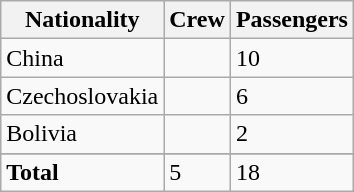<table class="wikitable floatright">
<tr>
<th>Nationality</th>
<th>Crew</th>
<th>Passengers</th>
</tr>
<tr>
<td>China</td>
<td></td>
<td>10</td>
</tr>
<tr>
<td>Czechoslovakia</td>
<td></td>
<td>6</td>
</tr>
<tr>
<td>Bolivia</td>
<td></td>
<td>2</td>
</tr>
<tr>
</tr>
<tr>
<td><strong>Total</strong></td>
<td>5</td>
<td>18</td>
</tr>
</table>
